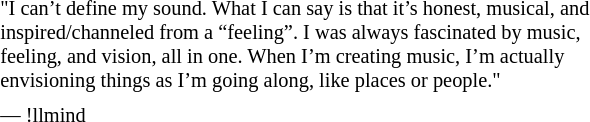<table class="toccolours" style="float: right; margin-left: 1em; margin-right: 2em; font-size: 85%; background:offwhite; color:black; width:30em; max-width: 40%;" cellspacing="5">
<tr>
<td style="text-align: left;">"I can’t define my sound. What I can say is that it’s honest, musical, and inspired/channeled from a “feeling”. I was always fascinated by music, feeling, and vision, all in one. When I’m creating music, I’m actually envisioning things as I’m going along, like places or people."</td>
</tr>
<tr>
<td style="text-align: left;">— !llmind</td>
</tr>
</table>
